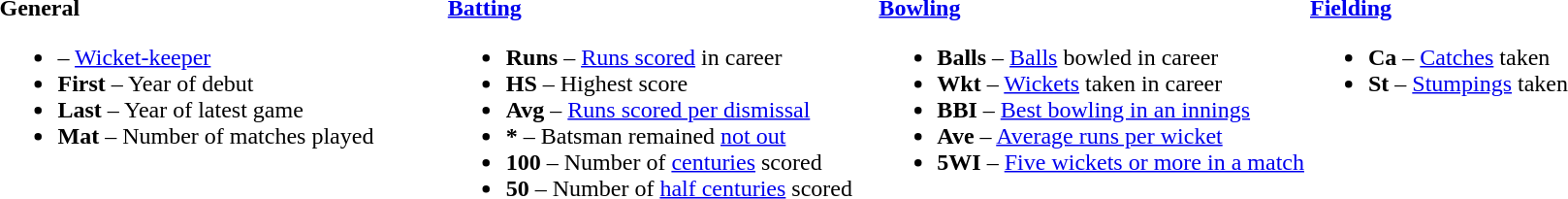<table>
<tr>
<td valign="top" style="width:26%"><br><strong>General</strong><ul><li> – <a href='#'>Wicket-keeper</a></li><li><strong>First</strong> – Year of debut</li><li><strong>Last</strong> – Year of latest game</li><li><strong>Mat</strong> – Number of matches played</li></ul></td>
<td valign="top" style="width:25%"><br><strong><a href='#'>Batting</a></strong><ul><li><strong>Runs</strong> – <a href='#'>Runs scored</a> in career</li><li><strong>HS</strong> – Highest score</li><li><strong>Avg</strong> – <a href='#'>Runs scored per dismissal</a></li><li><strong>*</strong> – Batsman remained <a href='#'>not out</a></li><li><strong>100</strong> – Number of <a href='#'>centuries</a> scored</li><li><strong>50</strong> – Number of <a href='#'>half centuries</a> scored</li></ul></td>
<td valign="top" style="width:25%"><br><strong><a href='#'>Bowling</a></strong><ul><li><strong>Balls</strong> – <a href='#'>Balls</a> bowled in career</li><li><strong>Wkt</strong> – <a href='#'>Wickets</a> taken in career</li><li><strong>BBI</strong> – <a href='#'>Best bowling in an innings</a></li><li><strong>Ave</strong> – <a href='#'>Average runs per wicket</a></li><li><strong>5WI</strong> – <a href='#'>Five wickets or more in a match</a></li></ul></td>
<td valign="top" style="width:24%"><br><strong><a href='#'>Fielding</a></strong><ul><li><strong>Ca</strong> – <a href='#'>Catches</a> taken</li><li><strong>St</strong> – <a href='#'>Stumpings</a> taken</li></ul></td>
</tr>
</table>
